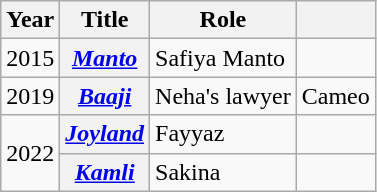<table class="wikitable plainrowheaders">
<tr style="text-align:center;">
<th scope="col">Year</th>
<th scope="col">Title</th>
<th scope="col">Role</th>
<th></th>
</tr>
<tr>
<td>2015</td>
<th scope="row"><em><a href='#'>Manto</a></em></th>
<td>Safiya Manto</td>
<td></td>
</tr>
<tr>
<td>2019</td>
<th scope="row"><em><a href='#'>Baaji</a></em></th>
<td>Neha's lawyer</td>
<td>Cameo</td>
</tr>
<tr>
<td Rowspan="2">2022</td>
<th scope="row"><em><a href='#'>Joyland</a></em></th>
<td>Fayyaz</td>
<td></td>
</tr>
<tr>
<th scope="row"><em><a href='#'>Kamli</a></em></th>
<td>Sakina</td>
<td></td>
</tr>
</table>
